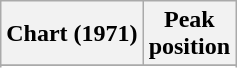<table class="wikitable sortable plainrowheaders" style="text-align:center">
<tr>
<th scope="col">Chart (1971)</th>
<th scope="col">Peak<br> position</th>
</tr>
<tr>
</tr>
<tr>
</tr>
</table>
